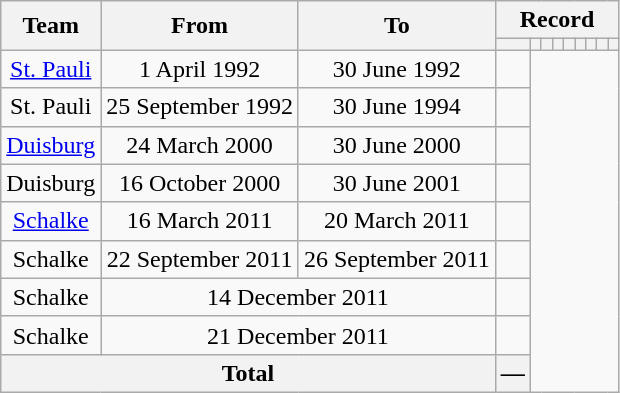<table class="wikitable" style="text-align: center">
<tr>
<th rowspan="2">Team</th>
<th rowspan="2">From</th>
<th rowspan="2">To</th>
<th colspan="9">Record</th>
</tr>
<tr>
<th></th>
<th></th>
<th></th>
<th></th>
<th></th>
<th></th>
<th></th>
<th></th>
<th></th>
</tr>
<tr>
<td><a href='#'>St. Pauli</a></td>
<td>1 April 1992</td>
<td>30 June 1992<br></td>
<td></td>
</tr>
<tr>
<td>St. Pauli</td>
<td>25 September 1992</td>
<td>30 June 1994<br></td>
<td></td>
</tr>
<tr>
<td><a href='#'>Duisburg</a></td>
<td>24 March 2000</td>
<td>30 June 2000<br></td>
<td></td>
</tr>
<tr>
<td>Duisburg</td>
<td>16 October 2000</td>
<td>30 June 2001<br></td>
<td></td>
</tr>
<tr>
<td><a href='#'>Schalke</a></td>
<td>16 March 2011</td>
<td>20 March 2011<br></td>
<td></td>
</tr>
<tr>
<td>Schalke</td>
<td>22 September 2011</td>
<td>26 September 2011<br></td>
<td></td>
</tr>
<tr>
<td>Schalke</td>
<td colspan="2">14 December 2011<br></td>
<td></td>
</tr>
<tr>
<td>Schalke</td>
<td colspan="2">21 December 2011<br></td>
<td></td>
</tr>
<tr>
<th colspan="3">Total<br></th>
<th>—</th>
</tr>
</table>
